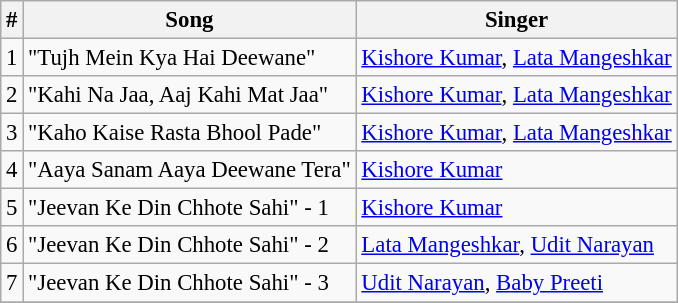<table class="wikitable" style="font-size:95%;">
<tr>
<th>#</th>
<th>Song</th>
<th>Singer</th>
</tr>
<tr>
<td>1</td>
<td>"Tujh Mein Kya Hai Deewane"</td>
<td><a href='#'>Kishore Kumar</a>, <a href='#'>Lata Mangeshkar</a></td>
</tr>
<tr>
<td>2</td>
<td>"Kahi Na Jaa, Aaj Kahi Mat Jaa"</td>
<td><a href='#'>Kishore Kumar</a>, <a href='#'>Lata Mangeshkar</a></td>
</tr>
<tr>
<td>3</td>
<td>"Kaho Kaise Rasta Bhool Pade"</td>
<td><a href='#'>Kishore Kumar</a>, <a href='#'>Lata Mangeshkar</a></td>
</tr>
<tr>
<td>4</td>
<td>"Aaya Sanam Aaya Deewane Tera"</td>
<td><a href='#'>Kishore Kumar</a></td>
</tr>
<tr>
<td>5</td>
<td>"Jeevan Ke Din Chhote Sahi" - 1</td>
<td><a href='#'>Kishore Kumar</a></td>
</tr>
<tr>
<td>6</td>
<td>"Jeevan Ke Din Chhote Sahi" - 2</td>
<td><a href='#'>Lata Mangeshkar</a>, <a href='#'>Udit Narayan</a></td>
</tr>
<tr>
<td>7</td>
<td>"Jeevan Ke Din Chhote Sahi" - 3</td>
<td><a href='#'>Udit Narayan</a>, <a href='#'>Baby Preeti</a></td>
</tr>
<tr>
</tr>
</table>
